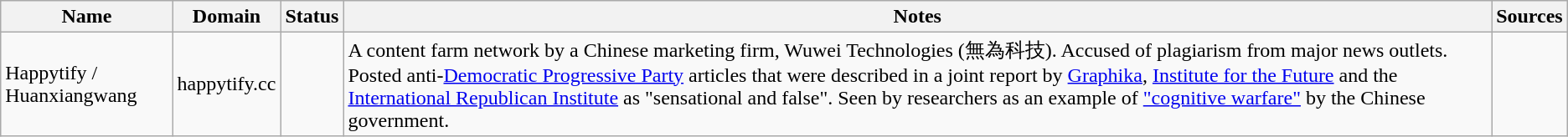<table class="wikitable sortable mw-collapsible">
<tr>
<th>Name</th>
<th>Domain</th>
<th>Status</th>
<th class="sortable">Notes</th>
<th class="unsortable">Sources</th>
</tr>
<tr>
<td>Happytify / Huanxiangwang</td>
<td>happytify.cc</td>
<td></td>
<td>A content farm network by a Chinese marketing firm, Wuwei Technologies (無為科技). Accused of plagiarism from major news outlets. Posted anti-<a href='#'>Democratic Progressive Party</a> articles that were described in a joint report by <a href='#'>Graphika</a>, <a href='#'>Institute for the Future</a> and the <a href='#'>International Republican Institute</a> as "sensational and false". Seen by researchers as an example of <a href='#'>"cognitive warfare"</a> by the Chinese government.</td>
<td></td>
</tr>
</table>
